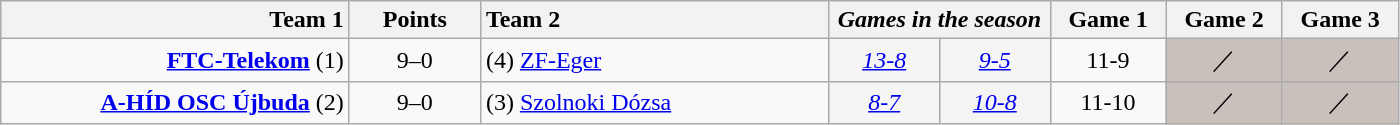<table class=wikitable style="text-align:center">
<tr>
<th style="width:225px; text-align:right;">Team 1</th>
<th style="width:80px;">Points</th>
<th style="width:225px; text-align:left;">Team 2</th>
<th colspan=2; style="width:140px;"><em>Games in the season</em></th>
<th style="width:70px;">Game 1</th>
<th style="width:70px;">Game 2</th>
<th style="width:70px;">Game 3</th>
</tr>
<tr>
<td style="text-align:right;"><strong><a href='#'>FTC-Telekom</a></strong> (1) </td>
<td>9–0</td>
<td style="text-align:left;"> (4) <a href='#'>ZF-Eger</a></td>
<td bgcolor=#f5f5f5><em><a href='#'>13-8</a> </em></td>
<td bgcolor=#f5f5f5><em><a href='#'>9-5</a> </em></td>
<td>11-9</td>
<td bgcolor=#c9c0bb>／</td>
<td bgcolor=#c9c0bb>／</td>
</tr>
<tr>
<td style="text-align:right;"><strong><a href='#'>A-HÍD OSC Újbuda</a></strong> (2) </td>
<td>9–0</td>
<td style="text-align:left;"> (3) <a href='#'>Szolnoki Dózsa</a></td>
<td bgcolor=#f5f5f5><em><a href='#'>8-7</a> </em></td>
<td bgcolor=#f5f5f5><em><a href='#'>10-8</a> </em></td>
<td>11-10</td>
<td bgcolor=#c9c0bb>／</td>
<td bgcolor=#c9c0bb>／</td>
</tr>
</table>
